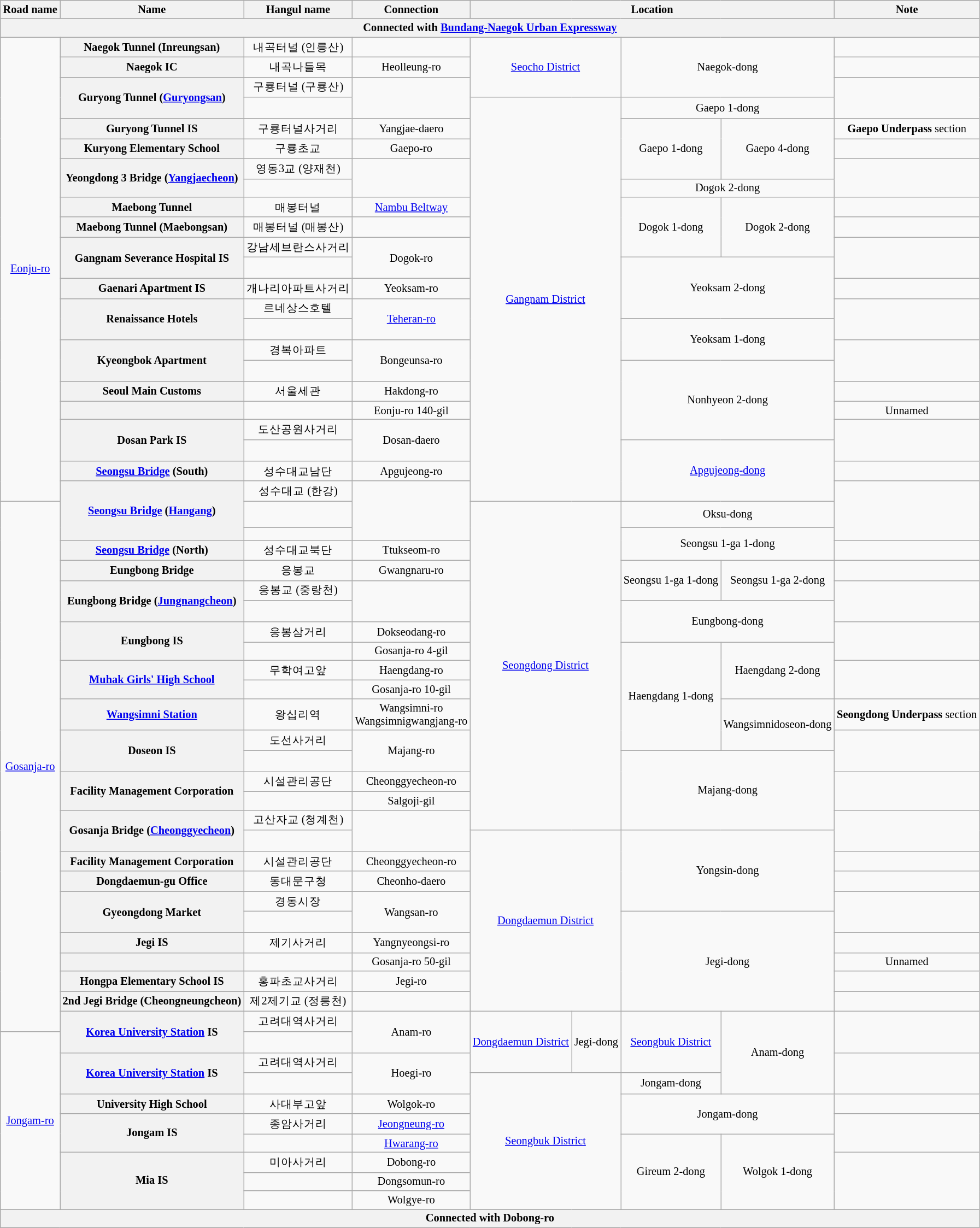<table class="wikitable" style="font-size: 85%; text-align: center;">
<tr>
<th>Road name</th>
<th>Name </th>
<th>Hangul name</th>
<th>Connection</th>
<th colspan="4">Location</th>
<th>Note</th>
</tr>
<tr>
<th colspan="9">Connected with <a href='#'>Bundang-Naegok Urban Expressway</a></th>
</tr>
<tr>
<td rowspan="23"><a href='#'>Eonju-ro</a></td>
<th>Naegok Tunnel (Inreungsan)</th>
<td>내곡터널 (인릉산)</td>
<td></td>
<td colspan="2" rowspan="3"><a href='#'>Seocho District</a></td>
<td colspan="2" rowspan="3">Naegok-dong</td>
<td></td>
</tr>
<tr>
<th>Naegok IC</th>
<td>내곡나들목</td>
<td>Heolleung-ro</td>
<td></td>
</tr>
<tr>
<th height="44px" rowspan="2">Guryong Tunnel (<a href='#'>Guryongsan</a>)</th>
<td>구룡터널 (구룡산)</td>
<td rowspan="2"></td>
<td rowspan="2"></td>
</tr>
<tr>
<td></td>
<td colspan="2" rowspan="20"><a href='#'>Gangnam District</a></td>
<td colspan="2">Gaepo 1-dong</td>
</tr>
<tr>
<th>Guryong Tunnel IS</th>
<td>구룡터널사거리</td>
<td>Yangjae-daero</td>
<td rowspan="3">Gaepo 1-dong</td>
<td rowspan="3">Gaepo 4-dong</td>
<td><strong>Gaepo Underpass</strong> section</td>
</tr>
<tr>
<th>Kuryong Elementary School</th>
<td>구룡초교</td>
<td>Gaepo-ro</td>
<td></td>
</tr>
<tr>
<th rowspan="2">Yeongdong 3 Bridge (<a href='#'>Yangjaecheon</a>)</th>
<td>영동3교 (양재천)</td>
<td rowspan="2"></td>
<td rowspan="2"></td>
</tr>
<tr>
<td></td>
<td colspan="2">Dogok 2-dong</td>
</tr>
<tr>
<th>Maebong Tunnel</th>
<td>매봉터널</td>
<td><a href='#'>Nambu Beltway</a></td>
<td rowspan="3">Dogok 1-dong</td>
<td rowspan="3">Dogok 2-dong</td>
<td></td>
</tr>
<tr>
<th>Maebong Tunnel (Maebongsan)</th>
<td>매봉터널 (매봉산)</td>
<td></td>
<td></td>
</tr>
<tr>
<th height="44px" rowspan="2">Gangnam Severance Hospital IS</th>
<td>강남세브란스사거리</td>
<td rowspan="2">Dogok-ro</td>
<td rowspan="2"></td>
</tr>
<tr>
<td></td>
<td colspan="2" rowspan="3">Yeoksam 2-dong</td>
</tr>
<tr>
<th>Gaenari Apartment IS</th>
<td>개나리아파트사거리</td>
<td>Yeoksam-ro</td>
<td></td>
</tr>
<tr>
<th height="44px" rowspan="2">Renaissance Hotels</th>
<td>르네상스호텔</td>
<td rowspan="2"><a href='#'>Teheran-ro</a></td>
<td rowspan="2"></td>
</tr>
<tr>
<td></td>
<td colspan="2" rowspan="2">Yeoksam 1-dong</td>
</tr>
<tr>
<th height="44px" rowspan="2">Kyeongbok Apartment</th>
<td>경복아파트</td>
<td rowspan="2">Bongeunsa-ro</td>
<td rowspan="2"></td>
</tr>
<tr>
<td></td>
<td colspan="2" rowspan="4">Nonhyeon 2-dong</td>
</tr>
<tr>
<th>Seoul Main Customs</th>
<td>서울세관</td>
<td>Hakdong-ro</td>
<td></td>
</tr>
<tr>
<th></th>
<td></td>
<td>Eonju-ro 140-gil</td>
<td>Unnamed</td>
</tr>
<tr>
<th height="44px" rowspan="2">Dosan Park IS</th>
<td>도산공원사거리</td>
<td rowspan="2">Dosan-daero</td>
<td rowspan="2"></td>
</tr>
<tr>
<td></td>
<td colspan="2" rowspan="3"><a href='#'>Apgujeong-dong</a></td>
</tr>
<tr>
<th><a href='#'>Seongsu Bridge</a> (South)</th>
<td>성수대교남단</td>
<td>Apgujeong-ro</td>
<td></td>
</tr>
<tr>
<th height="66px" rowspan="3"><a href='#'>Seongsu Bridge</a> (<a href='#'>Hangang</a>)</th>
<td>성수대교 (한강)</td>
<td rowspan="3"></td>
<td rowspan="3"></td>
</tr>
<tr>
<td rowspan="26"><a href='#'>Gosanja-ro</a></td>
<td></td>
<td colspan="2" rowspan="16"><a href='#'>Seongdong District</a></td>
<td colspan="2">Oksu-dong</td>
</tr>
<tr>
<td></td>
<td colspan="2" rowspan="2">Seongsu 1-ga 1-dong</td>
</tr>
<tr>
<th><a href='#'>Seongsu Bridge</a> (North)</th>
<td>성수대교북단</td>
<td>Ttukseom-ro</td>
<td></td>
</tr>
<tr>
<th>Eungbong Bridge</th>
<td>응봉교</td>
<td>Gwangnaru-ro</td>
<td rowspan="2">Seongsu 1-ga 1-dong</td>
<td rowspan="2">Seongsu 1-ga 2-dong</td>
<td></td>
</tr>
<tr>
<th height="44px" rowspan="2">Eungbong Bridge (<a href='#'>Jungnangcheon</a>)</th>
<td>응봉교 (중랑천)</td>
<td rowspan="2"></td>
<td rowspan="2"></td>
</tr>
<tr>
<td></td>
<td colspan="2" rowspan="2">Eungbong-dong</td>
</tr>
<tr>
<th rowspan="2">Eungbong IS</th>
<td>응봉삼거리</td>
<td>Dokseodang-ro</td>
<td rowspan="2"></td>
</tr>
<tr>
<td></td>
<td>Gosanja-ro 4-gil</td>
<td rowspan="5">Haengdang 1-dong</td>
<td rowspan="3">Haengdang 2-dong</td>
</tr>
<tr>
<th rowspan="2"><a href='#'>Muhak Girls' High School</a></th>
<td>무학여고앞</td>
<td>Haengdang-ro</td>
<td rowspan="2"></td>
</tr>
<tr>
<td></td>
<td>Gosanja-ro 10-gil</td>
</tr>
<tr>
<th><a href='#'>Wangsimni Station</a></th>
<td>왕십리역</td>
<td>Wangsimni-ro<br>Wangsimnigwangjang-ro</td>
<td rowspan="2">Wangsimnidoseon-dong</td>
<td><strong>Seongdong Underpass</strong> section</td>
</tr>
<tr>
<th height="44px" rowspan="2">Doseon IS</th>
<td>도선사거리</td>
<td rowspan="2">Majang-ro</td>
<td rowspan="2"></td>
</tr>
<tr>
<td></td>
<td colspan="2" rowspan="4">Majang-dong</td>
</tr>
<tr>
<th rowspan="2">Facility Management Corporation</th>
<td>시설관리공단</td>
<td>Cheonggyecheon-ro</td>
<td rowspan="2"></td>
</tr>
<tr>
<td></td>
<td>Salgoji-gil</td>
</tr>
<tr>
<th height="44px" rowspan="2">Gosanja Bridge (<a href='#'>Cheonggyecheon</a>)</th>
<td>고산자교 (청계천)</td>
<td rowspan="2"></td>
<td rowspan="2"></td>
</tr>
<tr>
<td></td>
<td colspan="2" rowspan="9"><a href='#'>Dongdaemun District</a></td>
<td colspan="2" rowspan="4">Yongsin-dong</td>
</tr>
<tr>
<th>Facility Management Corporation</th>
<td>시설관리공단</td>
<td>Cheonggyecheon-ro</td>
<td></td>
</tr>
<tr>
<th>Dongdaemun-gu Office</th>
<td>동대문구청</td>
<td>Cheonho-daero</td>
<td></td>
</tr>
<tr>
<th height="44px" rowspan="2">Gyeongdong Market</th>
<td>경동시장</td>
<td rowspan="2">Wangsan-ro</td>
<td rowspan="2"></td>
</tr>
<tr>
<td></td>
<td colspan="2" rowspan="5">Jegi-dong</td>
</tr>
<tr>
<th>Jegi IS</th>
<td>제기사거리</td>
<td>Yangnyeongsi-ro</td>
<td></td>
</tr>
<tr>
<th></th>
<td></td>
<td>Gosanja-ro 50-gil</td>
<td>Unnamed</td>
</tr>
<tr>
<th>Hongpa Elementary School IS</th>
<td>홍파초교사거리</td>
<td>Jegi-ro</td>
<td></td>
</tr>
<tr>
<th>2nd Jegi Bridge (Cheongneungcheon)</th>
<td>제2제기교 (정릉천)</td>
<td></td>
<td></td>
</tr>
<tr>
<th height="44px" rowspan="2"><a href='#'>Korea University Station</a> IS</th>
<td>고려대역사거리</td>
<td rowspan="2">Anam-ro</td>
<td rowspan="3"><a href='#'>Dongdaemun District</a></td>
<td rowspan="3">Jegi-dong</td>
<td rowspan="3"><a href='#'>Seongbuk District</a></td>
<td rowspan="4">Anam-dong</td>
<td rowspan="2"></td>
</tr>
<tr>
<td rowspan="9"><a href='#'>Jongam-ro</a></td>
</tr>
<tr>
<th height="44px" rowspan="2"><a href='#'>Korea University Station</a> IS</th>
<td>고려대역사거리</td>
<td rowspan="2">Hoegi-ro</td>
<td rowspan="2"></td>
</tr>
<tr>
<td></td>
<td colspan="2" rowspan="7"><a href='#'>Seongbuk District</a></td>
<td>Jongam-dong</td>
</tr>
<tr>
<th>University High School</th>
<td>사대부고앞</td>
<td>Wolgok-ro</td>
<td colspan="2" rowspan="2">Jongam-dong</td>
<td></td>
</tr>
<tr>
<th rowspan="2">Jongam IS</th>
<td>종암사거리</td>
<td><a href='#'>Jeongneung-ro</a></td>
<td rowspan="2"></td>
</tr>
<tr>
<td></td>
<td><a href='#'>Hwarang-ro</a></td>
<td rowspan="4">Gireum 2-dong</td>
<td rowspan="4">Wolgok 1-dong</td>
</tr>
<tr>
<th rowspan="3">Mia IS</th>
<td>미아사거리</td>
<td>Dobong-ro</td>
<td rowspan="3"></td>
</tr>
<tr>
<td></td>
<td>Dongsomun-ro</td>
</tr>
<tr>
<td></td>
<td>Wolgye-ro</td>
</tr>
<tr>
<th colspan="9">Connected with Dobong-ro</th>
</tr>
</table>
